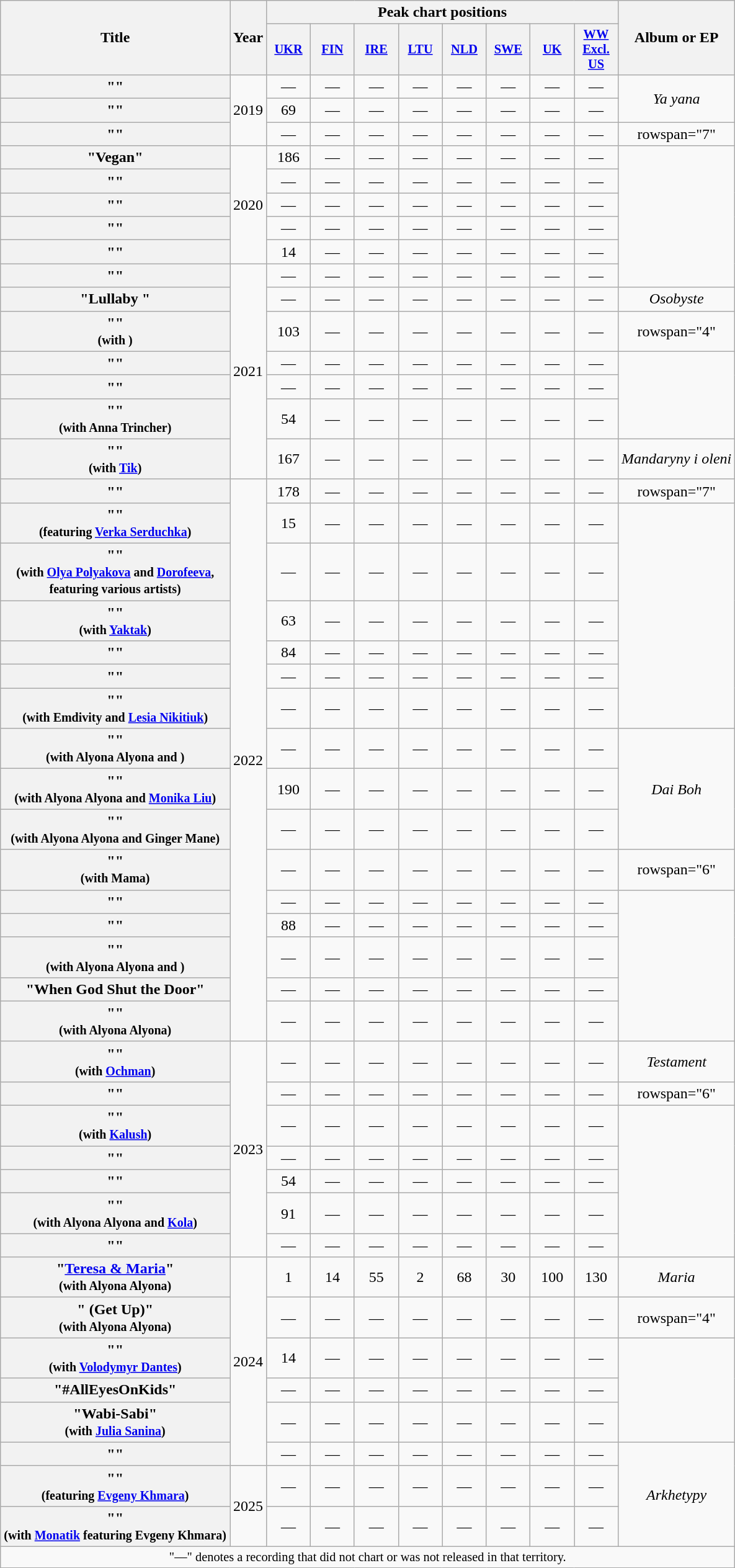<table class="wikitable plainrowheaders" style="text-align:center;">
<tr>
<th scope="col" rowspan="2">Title</th>
<th scope="col" rowspan="2">Year</th>
<th scope="col" colspan="8">Peak chart positions</th>
<th scope="col" rowspan="2">Album or EP</th>
</tr>
<tr>
<th scope="col" style="width:3em;font-size:85%;"><a href='#'>UKR</a><br></th>
<th scope="col" style="width:3em;font-size:85%;"><a href='#'>FIN</a><br></th>
<th scope="col" style="width:3em;font-size:85%;"><a href='#'>IRE</a><br></th>
<th scope="col" style="width:3em;font-size:85%;"><a href='#'>LTU</a><br></th>
<th scope="col" style="width:3em;font-size:85%;"><a href='#'>NLD</a><br></th>
<th scope="col" style="width:3em;font-size:85%;"><a href='#'>SWE</a><br></th>
<th scope="col" style="width:3em;font-size:85%;"><a href='#'>UK</a><br></th>
<th scope="col" style="width:3em;font-size:85%;"><a href='#'>WW<br>Excl. US</a><br></th>
</tr>
<tr>
<th scope="row">""</th>
<td rowspan="3">2019</td>
<td>—</td>
<td>—</td>
<td>—</td>
<td>—</td>
<td>—</td>
<td>—</td>
<td>—</td>
<td>—</td>
<td rowspan="2"><em>Ya yana</em></td>
</tr>
<tr>
<th scope="row">""</th>
<td>69</td>
<td>—</td>
<td>—</td>
<td>—</td>
<td>—</td>
<td>—</td>
<td>—</td>
<td>—</td>
</tr>
<tr>
<th scope="row">""</th>
<td>—</td>
<td>—</td>
<td>—</td>
<td>—</td>
<td>—</td>
<td>—</td>
<td>—</td>
<td>—</td>
<td>rowspan="7" </td>
</tr>
<tr>
<th scope="row">"Vegan"</th>
<td rowspan="5">2020</td>
<td>186</td>
<td>—</td>
<td>—</td>
<td>—</td>
<td>—</td>
<td>—</td>
<td>—</td>
<td>—</td>
</tr>
<tr>
<th scope="row">""</th>
<td>—</td>
<td>—</td>
<td>—</td>
<td>—</td>
<td>—</td>
<td>—</td>
<td>—</td>
<td>—</td>
</tr>
<tr>
<th scope="row">""</th>
<td>—</td>
<td>—</td>
<td>—</td>
<td>—</td>
<td>—</td>
<td>—</td>
<td>—</td>
<td>—</td>
</tr>
<tr>
<th scope="row">""</th>
<td>—</td>
<td>—</td>
<td>—</td>
<td>—</td>
<td>—</td>
<td>—</td>
<td>—</td>
<td>—</td>
</tr>
<tr>
<th scope="row">""</th>
<td>14</td>
<td>—</td>
<td>—</td>
<td>—</td>
<td>—</td>
<td>—</td>
<td>—</td>
<td>—</td>
</tr>
<tr>
<th scope="row">""</th>
<td rowspan="7">2021</td>
<td>—</td>
<td>—</td>
<td>—</td>
<td>—</td>
<td>—</td>
<td>—</td>
<td>—</td>
<td>—</td>
</tr>
<tr>
<th scope="row">"Lullaby "</th>
<td>—</td>
<td>—</td>
<td>—</td>
<td>—</td>
<td>—</td>
<td>—</td>
<td>—</td>
<td>—</td>
<td><em>Osobyste</em></td>
</tr>
<tr>
<th scope="row">""<br><small>(with )</small></th>
<td>103</td>
<td>—</td>
<td>—</td>
<td>—</td>
<td>—</td>
<td>—</td>
<td>—</td>
<td>—</td>
<td>rowspan="4" </td>
</tr>
<tr>
<th scope="row">""</th>
<td>—</td>
<td>—</td>
<td>—</td>
<td>—</td>
<td>—</td>
<td>—</td>
<td>—</td>
<td>—</td>
</tr>
<tr>
<th scope="row">""</th>
<td>—</td>
<td>—</td>
<td>—</td>
<td>—</td>
<td>—</td>
<td>—</td>
<td>—</td>
<td>—</td>
</tr>
<tr>
<th scope="row">""<br><small>(with Anna Trincher)</small></th>
<td>54</td>
<td>—</td>
<td>—</td>
<td>—</td>
<td>—</td>
<td>—</td>
<td>—</td>
<td>—</td>
</tr>
<tr>
<th scope="row">""<br><small>(with <a href='#'>Tik</a>)</small></th>
<td>167</td>
<td>—</td>
<td>—</td>
<td>—</td>
<td>—</td>
<td>—</td>
<td>—</td>
<td>—</td>
<td><em>Mandaryny i oleni</em></td>
</tr>
<tr>
<th scope="row">""</th>
<td rowspan="16">2022</td>
<td>178</td>
<td>—</td>
<td>—</td>
<td>—</td>
<td>—</td>
<td>—</td>
<td>—</td>
<td>—</td>
<td>rowspan="7" </td>
</tr>
<tr>
<th scope="row">""<br><small>(featuring <a href='#'>Verka Serduchka</a>)</small></th>
<td>15</td>
<td>—</td>
<td>—</td>
<td>—</td>
<td>—</td>
<td>—</td>
<td>—</td>
<td>—</td>
</tr>
<tr>
<th scope="row">""<br><small>(with <a href='#'>Olya Polyakova</a> and <a href='#'>Dorofeeva</a>,<br>featuring various artists)</small></th>
<td>—</td>
<td>—</td>
<td>—</td>
<td>—</td>
<td>—</td>
<td>—</td>
<td>—</td>
<td>—</td>
</tr>
<tr>
<th scope="row">""<br><small>(with <a href='#'>Yaktak</a>)</small></th>
<td>63</td>
<td>—</td>
<td>—</td>
<td>—</td>
<td>—</td>
<td>—</td>
<td>—</td>
<td>—</td>
</tr>
<tr>
<th scope="row">""</th>
<td>84</td>
<td>—</td>
<td>—</td>
<td>—</td>
<td>—</td>
<td>—</td>
<td>—</td>
<td>—</td>
</tr>
<tr>
<th scope="row">""</th>
<td>—</td>
<td>—</td>
<td>—</td>
<td>—</td>
<td>—</td>
<td>—</td>
<td>—</td>
<td>—</td>
</tr>
<tr>
<th scope="row">""<br><small>(with Emdivity and <a href='#'>Lesia Nikitiuk</a>)</small></th>
<td>—</td>
<td>—</td>
<td>—</td>
<td>—</td>
<td>—</td>
<td>—</td>
<td>—</td>
<td>—</td>
</tr>
<tr>
<th scope="row">""<br><small>(with Alyona Alyona and )</small></th>
<td>—</td>
<td>—</td>
<td>—</td>
<td>—</td>
<td>—</td>
<td>—</td>
<td>—</td>
<td>—</td>
<td rowspan="3"><em>Dai Boh</em></td>
</tr>
<tr>
<th scope="row">""<br><small>(with Alyona Alyona and <a href='#'>Monika Liu</a>)</small></th>
<td>190</td>
<td>—</td>
<td>—</td>
<td>—</td>
<td>—</td>
<td>—</td>
<td>—</td>
<td>—</td>
</tr>
<tr>
<th scope="row">""<br><small>(with Alyona Alyona and Ginger Mane)</small></th>
<td>—</td>
<td>—</td>
<td>—</td>
<td>—</td>
<td>—</td>
<td>—</td>
<td>—</td>
<td>—</td>
</tr>
<tr>
<th scope="row">""<br><small>(with Mama)</small></th>
<td>—</td>
<td>—</td>
<td>—</td>
<td>—</td>
<td>—</td>
<td>—</td>
<td>—</td>
<td>—</td>
<td>rowspan="6" </td>
</tr>
<tr>
<th scope="row">""</th>
<td>—</td>
<td>—</td>
<td>—</td>
<td>—</td>
<td>—</td>
<td>—</td>
<td>—</td>
<td>—</td>
</tr>
<tr>
<th scope="row">""</th>
<td>88</td>
<td>—</td>
<td>—</td>
<td>—</td>
<td>—</td>
<td>—</td>
<td>—</td>
<td>—</td>
</tr>
<tr>
<th scope="row">""<br><small>(with Alyona Alyona and )</small></th>
<td>—</td>
<td>—</td>
<td>—</td>
<td>—</td>
<td>—</td>
<td>—</td>
<td>—</td>
<td>—</td>
</tr>
<tr>
<th scope="row">"When God Shut the Door"</th>
<td>—</td>
<td>—</td>
<td>—</td>
<td>—</td>
<td>—</td>
<td>—</td>
<td>—</td>
<td>—</td>
</tr>
<tr>
<th scope="row">""<br><small>(with Alyona Alyona)</small></th>
<td>—</td>
<td>—</td>
<td>—</td>
<td>—</td>
<td>—</td>
<td>—</td>
<td>—</td>
<td>—</td>
</tr>
<tr>
<th scope="row">""<br><small>(with <a href='#'>Ochman</a>)</small></th>
<td rowspan="7">2023</td>
<td>—</td>
<td>—</td>
<td>—</td>
<td>—</td>
<td>—</td>
<td>—</td>
<td>—</td>
<td>—</td>
<td><em>Testament</em></td>
</tr>
<tr>
<th scope="row">""</th>
<td>—</td>
<td>—</td>
<td>—</td>
<td>—</td>
<td>—</td>
<td>—</td>
<td>—</td>
<td>—</td>
<td>rowspan="6" </td>
</tr>
<tr>
<th scope="row">""<br><small>(with <a href='#'>Kalush</a>)</small></th>
<td>—</td>
<td>—</td>
<td>—</td>
<td>—</td>
<td>—</td>
<td>—</td>
<td>—</td>
<td>—</td>
</tr>
<tr>
<th scope="row">""</th>
<td>—</td>
<td>—</td>
<td>—</td>
<td>—</td>
<td>—</td>
<td>—</td>
<td>—</td>
<td>—</td>
</tr>
<tr>
<th scope="row">""</th>
<td>54</td>
<td>—</td>
<td>—</td>
<td>—</td>
<td>—</td>
<td>—</td>
<td>—</td>
<td>—</td>
</tr>
<tr>
<th scope="row">""<br><small>(with Alyona Alyona and <a href='#'>Kola</a>)</small></th>
<td>91</td>
<td>—</td>
<td>—</td>
<td>—</td>
<td>—</td>
<td>—</td>
<td>—</td>
<td>—</td>
</tr>
<tr>
<th scope="row">""</th>
<td>—</td>
<td>—</td>
<td>—</td>
<td>—</td>
<td>—</td>
<td>—</td>
<td>—</td>
<td>—</td>
</tr>
<tr>
<th scope="row">"<a href='#'>Teresa & Maria</a>"<br><small>(with Alyona Alyona)</small></th>
<td rowspan="6">2024</td>
<td>1</td>
<td>14</td>
<td>55</td>
<td>2</td>
<td>68</td>
<td>30</td>
<td>100</td>
<td>130</td>
<td><em>Maria</em></td>
</tr>
<tr>
<th scope="row">" (Get Up)"<br><small>(with Alyona Alyona)</small></th>
<td>—</td>
<td>—</td>
<td>—</td>
<td>—</td>
<td>—</td>
<td>—</td>
<td>—</td>
<td>—</td>
<td>rowspan="4" </td>
</tr>
<tr>
<th scope="row">""<br><small>(with <a href='#'>Volodymyr Dantes</a>)</small></th>
<td>14</td>
<td>—</td>
<td>—</td>
<td>—</td>
<td>—</td>
<td>—</td>
<td>—</td>
<td>—</td>
</tr>
<tr>
<th scope="row">"#AllEyesOnKids"</th>
<td>—</td>
<td>—</td>
<td>—</td>
<td>—</td>
<td>—</td>
<td>—</td>
<td>—</td>
<td>—</td>
</tr>
<tr>
<th scope="row">"Wabi-Sabi"<br><small>(with <a href='#'>Julia Sanina</a>)</small></th>
<td>—</td>
<td>—</td>
<td>—</td>
<td>—</td>
<td>—</td>
<td>—</td>
<td>—</td>
<td>—</td>
</tr>
<tr>
<th scope="row">""</th>
<td>—</td>
<td>—</td>
<td>—</td>
<td>—</td>
<td>—</td>
<td>—</td>
<td>—</td>
<td>—</td>
<td rowspan="3"><em>Arkhetypy</em></td>
</tr>
<tr>
<th scope="row">""<br><small>(featuring <a href='#'>Evgeny Khmara</a>)</small></th>
<td rowspan="2">2025</td>
<td>—</td>
<td>—</td>
<td>—</td>
<td>—</td>
<td>—</td>
<td>—</td>
<td>—</td>
<td>—</td>
</tr>
<tr>
<th scope="row">""<br><small>(with <a href='#'>Monatik</a> featuring Evgeny Khmara)</small></th>
<td>—</td>
<td>—</td>
<td>—</td>
<td>—</td>
<td>—</td>
<td>—</td>
<td>—</td>
<td>—</td>
</tr>
<tr>
<td colspan="11" style="font-size:85%">"—" denotes a recording that did not chart or was not released in that territory.</td>
</tr>
</table>
